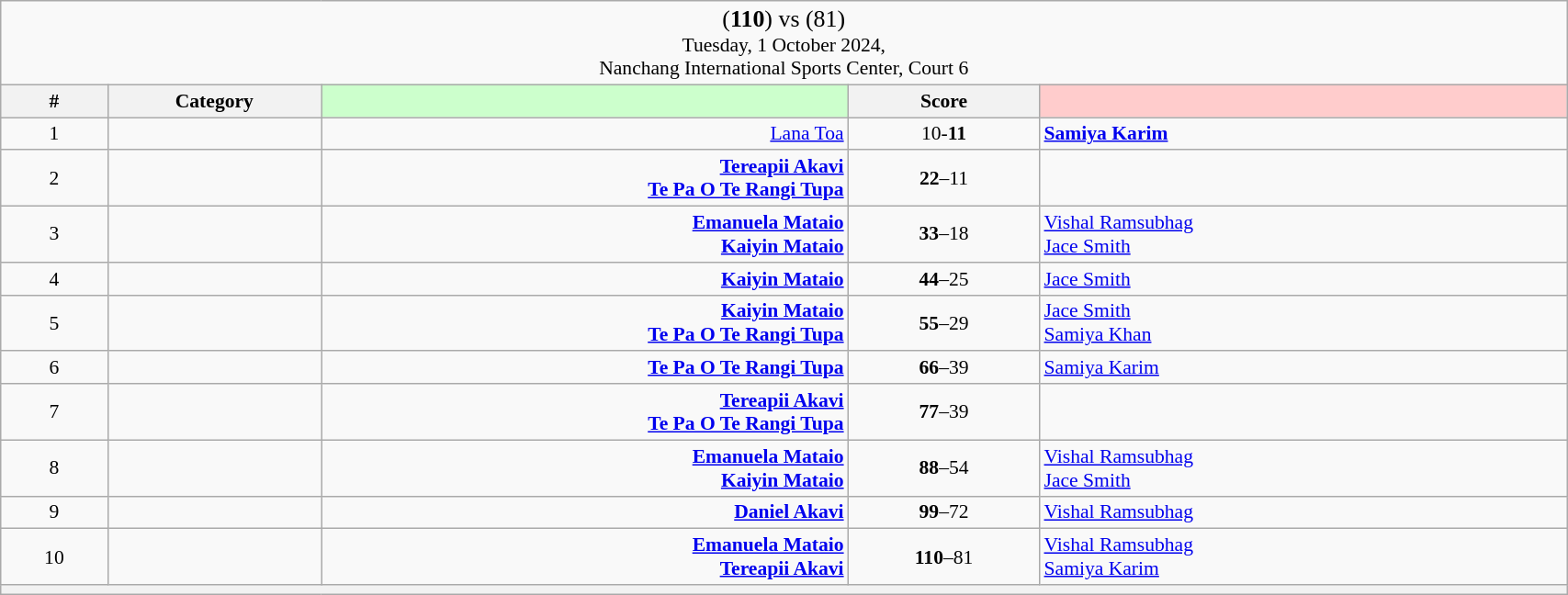<table class="wikitable mw-collapsible mw-collapsed" style="font-size:90%; text-align:center" width="90%">
<tr>
<td colspan="5"><big>(<strong>110</strong>) <strong></strong> vs  (81)</big><br>Tuesday, 1 October 2024, <br>Nanchang International Sports Center, Court 6</td>
</tr>
<tr>
<th width="25">#</th>
<th width="50">Category</th>
<th style="background-color:#CCFFCC" width="150"></th>
<th width="50">Score<br></th>
<th style="background-color:#FFCCCC" width="150"></th>
</tr>
<tr>
<td>1</td>
<td></td>
<td align="right"><a href='#'>Lana Toa</a> </td>
<td>10-<strong>11</strong><br></td>
<td align="left"><strong> <a href='#'>Samiya Karim</a></strong></td>
</tr>
<tr>
<td>2</td>
<td></td>
<td align="right"><strong><a href='#'>Tereapii Akavi</a> <br><a href='#'>Te Pa O Te Rangi Tupa</a> </strong></td>
<td><strong>22</strong>–11<br></td>
<td align="left"><br></td>
</tr>
<tr>
<td>3</td>
<td></td>
<td align="right"><strong><a href='#'>Emanuela Mataio</a> <br><a href='#'>Kaiyin Mataio</a> </strong></td>
<td><strong>33</strong>–18<br></td>
<td align="left"> <a href='#'>Vishal Ramsubhag</a><br> <a href='#'>Jace Smith</a></td>
</tr>
<tr>
<td>4</td>
<td></td>
<td align="right"><strong><a href='#'>Kaiyin Mataio</a> </strong></td>
<td><strong>44</strong>–25<br></td>
<td align="left"> <a href='#'>Jace Smith</a></td>
</tr>
<tr>
<td>5</td>
<td></td>
<td align="right"><strong><a href='#'>Kaiyin Mataio</a> <br><a href='#'>Te Pa O Te Rangi Tupa</a> </strong></td>
<td><strong>55</strong>–29<br></td>
<td align="left"> <a href='#'>Jace Smith</a><br> <a href='#'>Samiya Khan</a></td>
</tr>
<tr>
<td>6</td>
<td></td>
<td align="right"><strong><a href='#'>Te Pa O Te Rangi Tupa</a> </strong></td>
<td><strong>66</strong>–39<br></td>
<td align="left"> <a href='#'>Samiya Karim</a></td>
</tr>
<tr>
<td>7</td>
<td></td>
<td align="right"><strong><a href='#'>Tereapii Akavi</a> <br><a href='#'>Te Pa O Te Rangi Tupa</a> </strong></td>
<td><strong>77</strong>–39<br></td>
<td align="left"><br></td>
</tr>
<tr>
<td>8</td>
<td></td>
<td align="right"><strong><a href='#'>Emanuela Mataio</a> <br><a href='#'>Kaiyin Mataio</a> </strong></td>
<td><strong>88</strong>–54<br></td>
<td align="left"> <a href='#'>Vishal Ramsubhag</a><br> <a href='#'>Jace Smith</a></td>
</tr>
<tr>
<td>9</td>
<td></td>
<td align="right"><strong><a href='#'>Daniel Akavi</a> </strong></td>
<td><strong>99</strong>–72<br></td>
<td align="left"> <a href='#'>Vishal Ramsubhag</a></td>
</tr>
<tr>
<td>10</td>
<td></td>
<td align="right"><strong><a href='#'>Emanuela Mataio</a> <br><a href='#'>Tereapii Akavi</a> </strong></td>
<td><strong>110</strong>–81<br></td>
<td align="left"> <a href='#'>Vishal Ramsubhag</a><br> <a href='#'>Samiya Karim</a></td>
</tr>
<tr>
<th colspan="5"></th>
</tr>
</table>
